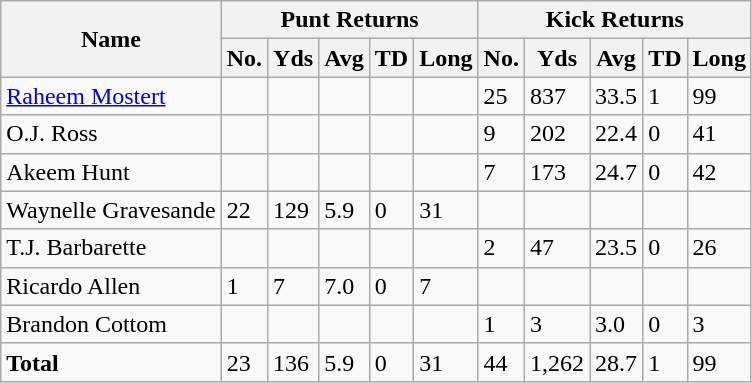<table class="wikitable" style="white-space:nowrap;">
<tr>
<th rowspan="2">Name</th>
<th colspan="5">Punt Returns</th>
<th colspan="5">Kick Returns</th>
</tr>
<tr>
<th>No.</th>
<th>Yds</th>
<th>Avg</th>
<th>TD</th>
<th>Long</th>
<th>No.</th>
<th>Yds</th>
<th>Avg</th>
<th>TD</th>
<th>Long</th>
</tr>
<tr>
<td><a href='#'>Raheem Mostert</a></td>
<td></td>
<td></td>
<td></td>
<td></td>
<td></td>
<td>25</td>
<td>837</td>
<td>33.5</td>
<td>1</td>
<td>99</td>
</tr>
<tr>
<td>O.J. Ross</td>
<td></td>
<td></td>
<td></td>
<td></td>
<td></td>
<td>9</td>
<td>202</td>
<td>22.4</td>
<td>0</td>
<td>41</td>
</tr>
<tr>
<td>Akeem Hunt</td>
<td></td>
<td></td>
<td></td>
<td></td>
<td></td>
<td>7</td>
<td>173</td>
<td>24.7</td>
<td>0</td>
<td>42</td>
</tr>
<tr>
<td>Waynelle Gravesande</td>
<td>22</td>
<td>129</td>
<td>5.9</td>
<td>0</td>
<td>31</td>
<td></td>
<td></td>
<td></td>
<td></td>
<td></td>
</tr>
<tr>
<td>T.J. Barbarette</td>
<td></td>
<td></td>
<td></td>
<td></td>
<td></td>
<td>2</td>
<td>47</td>
<td>23.5</td>
<td>0</td>
<td>26</td>
</tr>
<tr>
<td>Ricardo Allen</td>
<td>1</td>
<td>7</td>
<td>7.0</td>
<td>0</td>
<td>7</td>
<td></td>
<td></td>
<td></td>
<td></td>
<td></td>
</tr>
<tr>
<td>Brandon Cottom</td>
<td></td>
<td></td>
<td></td>
<td></td>
<td></td>
<td>1</td>
<td>3</td>
<td>3.0</td>
<td>0</td>
<td>3</td>
</tr>
<tr>
<td><strong>Total</strong></td>
<td>23</td>
<td>136</td>
<td>5.9</td>
<td>0</td>
<td>31</td>
<td>44</td>
<td>1,262</td>
<td>28.7</td>
<td>1</td>
<td>99</td>
</tr>
</table>
